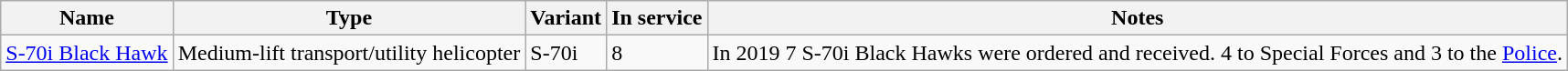<table class="wikitable">
<tr>
<th style="text-align: center;">Name</th>
<th style="text-align: center;">Type</th>
<th style="text-align: center;">Variant</th>
<th style="text-align: center;">In service</th>
<th style="text-align: center;">Notes</th>
</tr>
<tr>
<td><a href='#'>S-70i Black Hawk</a></td>
<td>Medium-lift transport/utility helicopter</td>
<td>S-70i</td>
<td>8</td>
<td>In 2019 7 S-70i Black Hawks were ordered and received. 4 to Special Forces and 3 to the <a href='#'>Police</a>.</td>
</tr>
</table>
